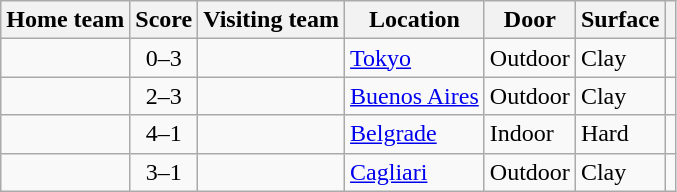<table class="wikitable" style="border:1px solid #aaa;">
<tr>
<th>Home team</th>
<th>Score</th>
<th>Visiting team</th>
<th>Location</th>
<th>Door</th>
<th>Surface</th>
<th></th>
</tr>
<tr>
<td></td>
<td style="text-align:center;">0–3</td>
<td><strong></strong></td>
<td><a href='#'>Tokyo</a></td>
<td>Outdoor</td>
<td>Clay</td>
<td></td>
</tr>
<tr>
<td></td>
<td style="text-align:center;">2–3</td>
<td><strong></strong></td>
<td><a href='#'>Buenos Aires</a></td>
<td>Outdoor</td>
<td>Clay</td>
<td></td>
</tr>
<tr>
<td><strong></strong></td>
<td style="text-align:center;">4–1</td>
<td></td>
<td><a href='#'>Belgrade</a></td>
<td>Indoor</td>
<td>Hard</td>
<td></td>
</tr>
<tr>
<td><strong></strong></td>
<td style="text-align:center;">3–1</td>
<td></td>
<td><a href='#'>Cagliari</a></td>
<td>Outdoor</td>
<td>Clay</td>
<td></td>
</tr>
</table>
